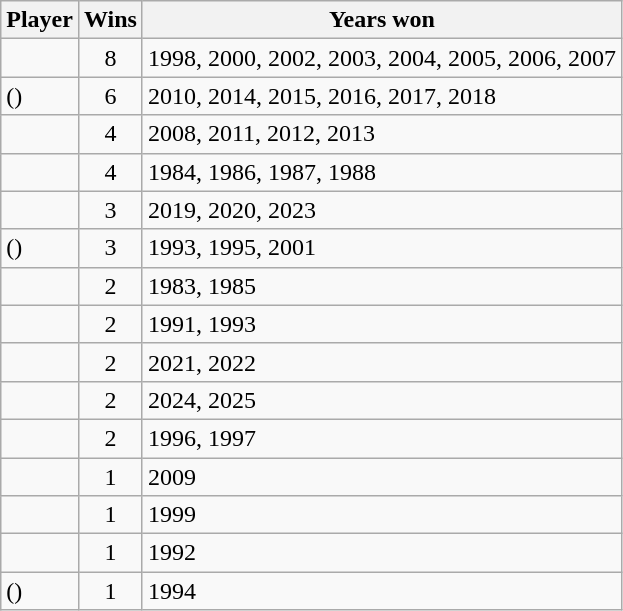<table class="wikitable sortable" style="text-align:left">
<tr>
<th>Player</th>
<th>Wins</th>
<th>Years won</th>
</tr>
<tr>
<td></td>
<td align="center">8</td>
<td>1998, 2000, 2002, 2003, 2004, 2005, 2006, 2007</td>
</tr>
<tr>
<td> ()</td>
<td align="center">6</td>
<td>2010, 2014, 2015, 2016, 2017, 2018</td>
</tr>
<tr>
<td></td>
<td align="center">4</td>
<td>2008, 2011, 2012, 2013</td>
</tr>
<tr>
<td></td>
<td align="center">4</td>
<td>1984, 1986, 1987, 1988</td>
</tr>
<tr>
<td></td>
<td align="center">3</td>
<td>2019, 2020, 2023</td>
</tr>
<tr>
<td> ()</td>
<td align="center">3</td>
<td>1993, 1995, 2001</td>
</tr>
<tr>
<td></td>
<td align="center">2</td>
<td>1983, 1985</td>
</tr>
<tr>
<td></td>
<td align="center">2</td>
<td>1991, 1993</td>
</tr>
<tr>
<td></td>
<td align="center">2</td>
<td>2021, 2022</td>
</tr>
<tr>
<td></td>
<td align="center">2</td>
<td>2024, 2025</td>
</tr>
<tr>
<td></td>
<td align="center">2</td>
<td>1996, 1997</td>
</tr>
<tr>
<td></td>
<td align="center">1</td>
<td>2009</td>
</tr>
<tr>
<td></td>
<td align="center">1</td>
<td>1999</td>
</tr>
<tr>
<td></td>
<td align="center">1</td>
<td>1992</td>
</tr>
<tr>
<td> ()</td>
<td align="center">1</td>
<td>1994</td>
</tr>
</table>
